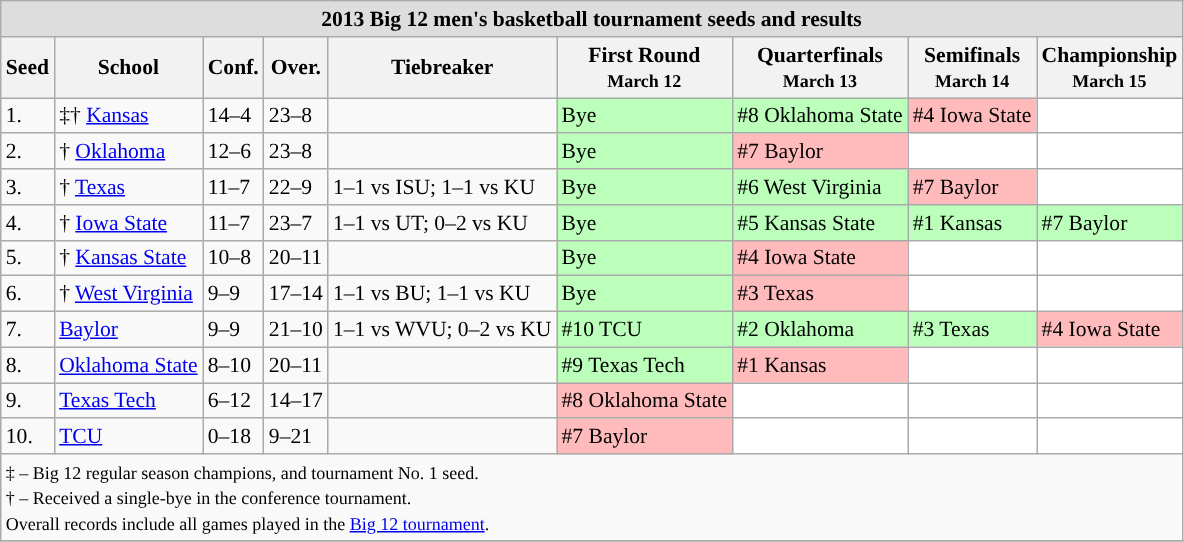<table class="wikitable" style="white-space:nowrap; font-size:90%;">
<tr>
<td colspan="10" style="text-align:center; background:#DDDDDD; font:#000000"><strong>2013 Big 12 men's basketball tournament seeds and results</strong></td>
</tr>
<tr bgcolor="#efefef">
<th>Seed</th>
<th>School</th>
<th>Conf.</th>
<th>Over.</th>
<th>Tiebreaker</th>
<th>First Round<br><small>March 12</small></th>
<th>Quarterfinals<br><small>March 13</small></th>
<th>Semifinals<br><small>March 14</small></th>
<th>Championship<br><small>March 15</small></th>
</tr>
<tr>
<td>1.</td>
<td>‡† <a href='#'>Kansas</a></td>
<td>14–4</td>
<td>23–8</td>
<td></td>
<td style="background:#bfb;">Bye</td>
<td style="background:#bfb;">#8 Oklahoma State</td>
<td style="background:#fbb;">#4 Iowa State</td>
<td style="background:#fff;"></td>
</tr>
<tr>
<td>2.</td>
<td>† <a href='#'>Oklahoma</a></td>
<td>12–6</td>
<td>23–8</td>
<td></td>
<td style="background:#bfb;">Bye</td>
<td style="background:#fbb;">#7 Baylor</td>
<td style="background:#fff;"></td>
<td style="background:#fff;"></td>
</tr>
<tr>
<td>3.</td>
<td>† <a href='#'>Texas</a></td>
<td>11–7</td>
<td>22–9</td>
<td>1–1 vs ISU; 1–1 vs KU</td>
<td style="background:#bfb;">Bye</td>
<td style="background:#bfb;">#6 West Virginia</td>
<td style="background:#fbb;">#7 Baylor</td>
<td style="background:#fff;"></td>
</tr>
<tr>
<td>4.</td>
<td>† <a href='#'>Iowa State</a></td>
<td>11–7</td>
<td>23–7</td>
<td>1–1 vs UT; 0–2 vs KU</td>
<td style="background:#bfb;">Bye</td>
<td style="background:#bfb;">#5 Kansas State</td>
<td style="background:#bfb;">#1 Kansas</td>
<td style="background:#bfb;">#7 Baylor</td>
</tr>
<tr>
<td>5.</td>
<td>† <a href='#'>Kansas State</a></td>
<td>10–8</td>
<td>20–11</td>
<td></td>
<td style="background:#bfb;">Bye</td>
<td style="background:#fbb;">#4 Iowa State</td>
<td style="background:#fff;"></td>
<td style="background:#fff;"></td>
</tr>
<tr>
<td>6.</td>
<td>† <a href='#'>West Virginia</a></td>
<td>9–9</td>
<td>17–14</td>
<td>1–1 vs BU; 1–1 vs KU</td>
<td style="background:#bfb;">Bye</td>
<td style="background:#fbb;">#3 Texas</td>
<td style="background:#fff;"></td>
<td style="background:#fff;"></td>
</tr>
<tr>
<td>7.</td>
<td><a href='#'>Baylor</a></td>
<td>9–9</td>
<td>21–10</td>
<td>1–1 vs WVU; 0–2 vs KU</td>
<td style="background:#bfb;">#10 TCU</td>
<td style="background:#bfb;">#2 Oklahoma</td>
<td style="background:#bfb;">#3 Texas</td>
<td style="background:#fbb;">#4 Iowa State</td>
</tr>
<tr>
<td>8.</td>
<td><a href='#'>Oklahoma State</a></td>
<td>8–10</td>
<td>20–11</td>
<td></td>
<td style="background:#bfb;">#9 Texas Tech</td>
<td style="background:#fbb;">#1 Kansas</td>
<td style="background:#fff;"></td>
<td style="background:#fff;"></td>
</tr>
<tr>
<td>9.</td>
<td><a href='#'>Texas Tech</a></td>
<td>6–12</td>
<td>14–17</td>
<td></td>
<td style="background:#fbb;">#8 Oklahoma State</td>
<td style="background:#fff;"></td>
<td style="background:#fff;"></td>
<td style="background:#fff;"></td>
</tr>
<tr>
<td>10.</td>
<td><a href='#'>TCU</a></td>
<td>0–18</td>
<td>9–21</td>
<td></td>
<td style="background:#fbb;">#7 Baylor</td>
<td style="background:#fff;"></td>
<td style="background:#fff;"></td>
<td style="background:#fff;"></td>
</tr>
<tr>
<td colspan="10" style="text-align:left;"><small>‡ – Big 12 regular season champions, and tournament No. 1 seed.<br>† – Received a single-bye in the conference tournament.<br>Overall records include all games played in the <a href='#'>Big 12 tournament</a>.</small></td>
</tr>
<tr>
</tr>
</table>
